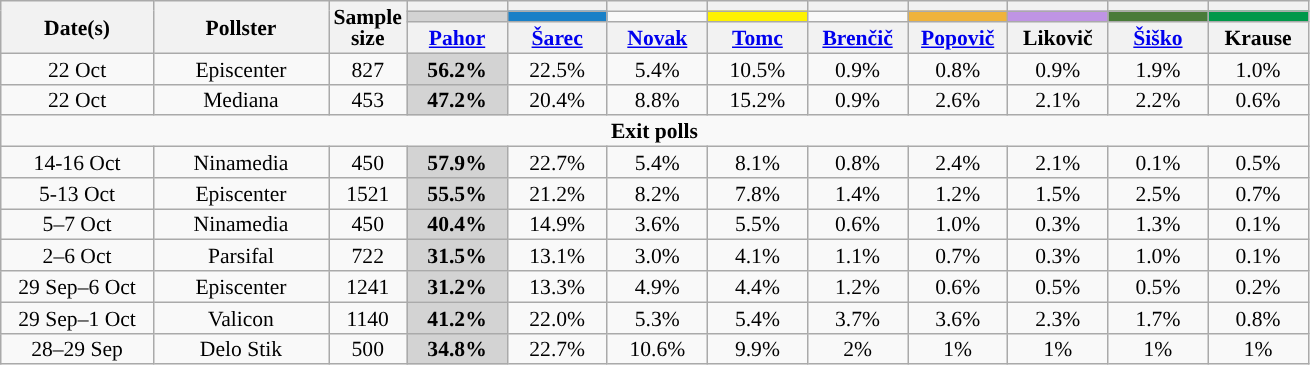<table class="wikitable" style="text-align:center; font-size:90%; line-height:14px;">
<tr>
<th rowspan="3" style="width:95px;">Date(s)</th>
<th rowspan="3" style="width:110px;">Pollster</th>
<th rowspan="3" style="width:35px;">Sample<br>size</th>
<th style="width:60px;"></th>
<th style="width:60px;"></th>
<th style="width:60px;"></th>
<th style="width:60px;"></th>
<th style="width:60px;"></th>
<th style="width:60px;"></th>
<th style="width:60px;"></th>
<th style="width:60px;"></th>
<th style="width:60px;"></th>
</tr>
<tr>
<td style="background:#D3D3D3;"></td>
<td style="background:#1980C7;"></td>
<td style="background:"></td>
<td style="background:#FEF200;"></td>
<td style="background:"></td>
<td style="background:#EFB33B;"></td>
<td style="background:#BF94E4;"></td>
<td style="background:#497B39;"></td>
<td style="background:#00984A;"></td>
</tr>
<tr>
<th><a href='#'>Pahor</a><br></th>
<th><a href='#'>Šarec</a><br></th>
<th><a href='#'>Novak</a><br></th>
<th><a href='#'>Tomc</a><br></th>
<th><a href='#'>Brenčič</a><br></th>
<th><a href='#'>Popovič</a><br></th>
<th>Likovič<br></th>
<th><a href='#'>Šiško</a><br></th>
<th>Krause<br></th>
</tr>
<tr>
<td>22 Oct</td>
<td>Episcenter</td>
<td>827</td>
<td style="background:#D3D3D3"><strong>56.2%</strong></td>
<td>22.5%</td>
<td>5.4%</td>
<td>10.5%</td>
<td>0.9%</td>
<td>0.8%</td>
<td>0.9%</td>
<td>1.9%</td>
<td>1.0%</td>
</tr>
<tr>
<td>22 Oct</td>
<td>Mediana</td>
<td>453</td>
<td style="background:#D3D3D3"><strong>47.2%</strong></td>
<td>20.4%</td>
<td>8.8%</td>
<td>15.2%</td>
<td>0.9%</td>
<td>2.6%</td>
<td>2.1%</td>
<td>2.2%</td>
<td>0.6%</td>
</tr>
<tr>
<td colspan="12"><strong>Exit polls</strong></td>
</tr>
<tr>
<td>14-16 Oct</td>
<td>Ninamedia</td>
<td>450</td>
<td style="background:#D3D3D3"><strong>57.9%</strong></td>
<td>22.7%</td>
<td>5.4%</td>
<td>8.1%</td>
<td>0.8%</td>
<td>2.4%</td>
<td>2.1%</td>
<td>0.1%</td>
<td>0.5%</td>
</tr>
<tr>
<td>5-13 Oct</td>
<td>Episcenter</td>
<td>1521</td>
<td style="background:#D3D3D3"><strong>55.5%</strong></td>
<td>21.2%</td>
<td>8.2%</td>
<td>7.8%</td>
<td>1.4%</td>
<td>1.2%</td>
<td>1.5%</td>
<td>2.5%</td>
<td>0.7%</td>
</tr>
<tr>
<td>5–7 Oct</td>
<td>Ninamedia</td>
<td>450</td>
<td style="background:#D3D3D3"><strong>40.4%</strong></td>
<td>14.9%</td>
<td>3.6%</td>
<td>5.5%</td>
<td>0.6%</td>
<td>1.0%</td>
<td>0.3%</td>
<td>1.3%</td>
<td>0.1%</td>
</tr>
<tr>
<td>2–6 Oct</td>
<td>Parsifal</td>
<td>722</td>
<td style="background:#D3D3D3"><strong>31.5%</strong></td>
<td>13.1%</td>
<td>3.0%</td>
<td>4.1%</td>
<td>1.1%</td>
<td>0.7%</td>
<td>0.3%</td>
<td>1.0%</td>
<td>0.1%</td>
</tr>
<tr>
<td>29 Sep–6 Oct</td>
<td>Episcenter</td>
<td>1241</td>
<td style="background:#D3D3D3"><strong>31.2%</strong></td>
<td>13.3%</td>
<td>4.9%</td>
<td>4.4%</td>
<td>1.2%</td>
<td>0.6%</td>
<td>0.5%</td>
<td>0.5%</td>
<td>0.2%</td>
</tr>
<tr>
<td>29 Sep–1 Oct</td>
<td>Valicon</td>
<td>1140</td>
<td style="background:#D3D3D3"><strong>41.2%</strong></td>
<td>22.0%</td>
<td>5.3%</td>
<td>5.4%</td>
<td>3.7%</td>
<td>3.6%</td>
<td>2.3%</td>
<td>1.7%</td>
<td>0.8%</td>
</tr>
<tr>
<td>28–29 Sep</td>
<td>Delo Stik</td>
<td>500</td>
<td style="background:#D3D3D3"><strong>34.8%</strong></td>
<td>22.7%</td>
<td>10.6%</td>
<td>9.9%</td>
<td>2%</td>
<td>1%</td>
<td>1%</td>
<td>1%</td>
<td>1%</td>
</tr>
</table>
